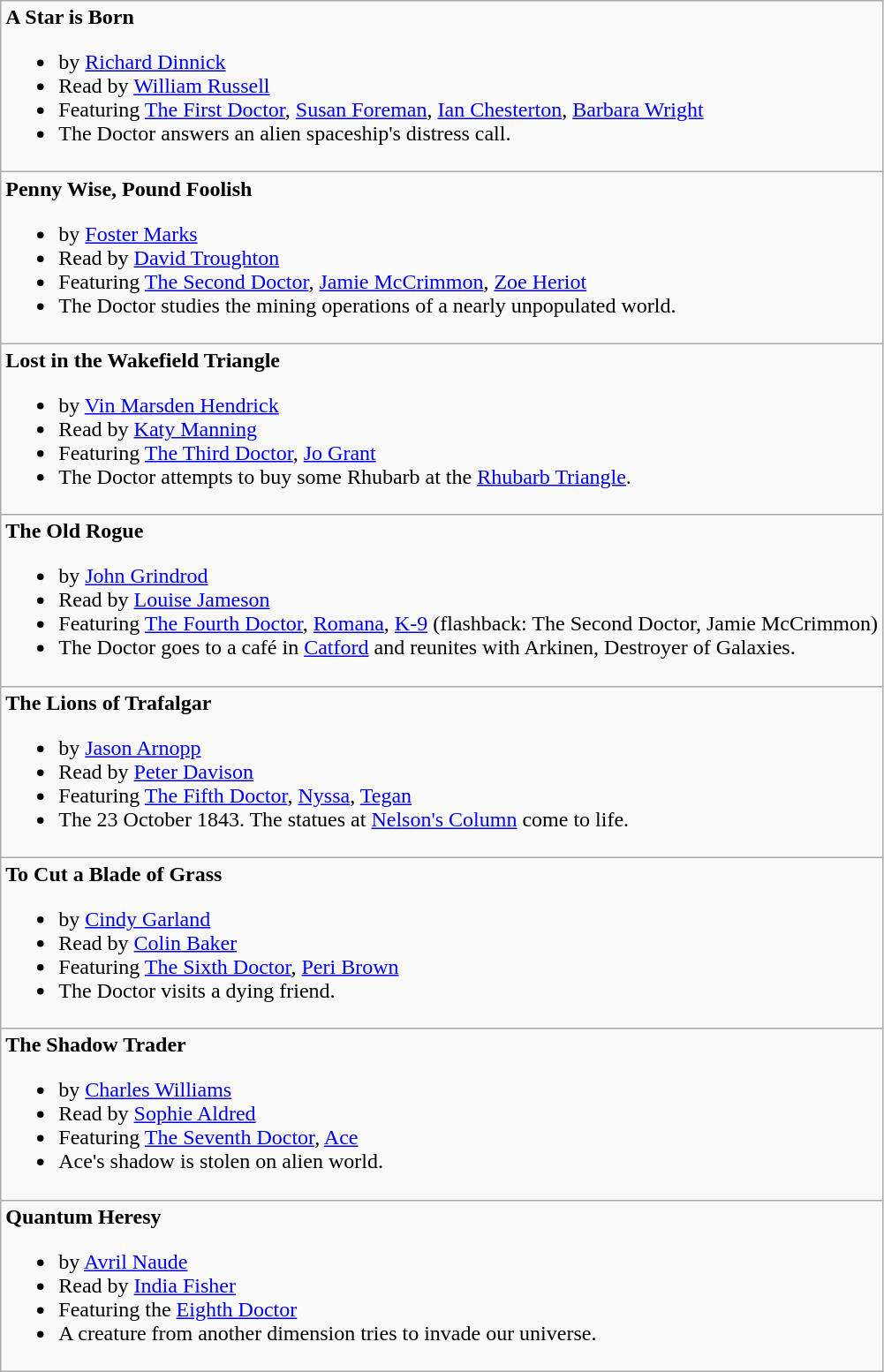<table class="wikitable">
<tr>
<td><strong>A Star is Born</strong><br><ul><li>by <a href='#'>Richard Dinnick</a></li><li>Read by <a href='#'>William Russell</a></li><li>Featuring <a href='#'>The First Doctor</a>, <a href='#'>Susan Foreman</a>, <a href='#'>Ian Chesterton</a>, <a href='#'>Barbara Wright</a></li><li>The Doctor answers an alien spaceship's distress call.</li></ul></td>
</tr>
<tr>
<td><strong>Penny Wise, Pound Foolish</strong><br><ul><li>by <a href='#'>Foster Marks</a></li><li>Read by <a href='#'>David Troughton</a></li><li>Featuring <a href='#'>The Second Doctor</a>, <a href='#'>Jamie McCrimmon</a>, <a href='#'>Zoe Heriot</a></li><li>The Doctor studies the mining operations of a nearly unpopulated world.</li></ul></td>
</tr>
<tr>
<td><strong>Lost in the Wakefield Triangle</strong><br><ul><li>by <a href='#'>Vin Marsden Hendrick</a></li><li>Read by <a href='#'>Katy Manning</a></li><li>Featuring <a href='#'>The Third Doctor</a>, <a href='#'>Jo Grant</a></li><li>The Doctor attempts to buy some Rhubarb at the <a href='#'>Rhubarb Triangle</a>.</li></ul></td>
</tr>
<tr>
<td><strong>The Old Rogue</strong><br><ul><li>by <a href='#'>John Grindrod</a></li><li>Read by <a href='#'>Louise Jameson</a></li><li>Featuring <a href='#'>The Fourth Doctor</a>, <a href='#'>Romana</a>, <a href='#'>K-9</a> (flashback: The Second Doctor, Jamie McCrimmon)</li><li>The Doctor goes to a café in <a href='#'>Catford</a> and reunites with Arkinen, Destroyer of Galaxies.</li></ul></td>
</tr>
<tr>
<td><strong>The Lions of Trafalgar</strong><br><ul><li>by <a href='#'>Jason Arnopp</a></li><li>Read by <a href='#'>Peter Davison</a></li><li>Featuring <a href='#'>The Fifth Doctor</a>, <a href='#'>Nyssa</a>, <a href='#'>Tegan</a></li><li>The 23 October 1843. The statues at <a href='#'>Nelson's Column</a> come to life.</li></ul></td>
</tr>
<tr>
<td><strong>To Cut a Blade of Grass</strong><br><ul><li>by <a href='#'>Cindy Garland</a></li><li>Read by <a href='#'>Colin Baker</a></li><li>Featuring <a href='#'>The Sixth Doctor</a>, <a href='#'>Peri Brown</a></li><li>The Doctor visits a dying friend.</li></ul></td>
</tr>
<tr>
<td><strong>The Shadow Trader</strong><br><ul><li>by <a href='#'>Charles Williams</a></li><li>Read by <a href='#'>Sophie Aldred</a></li><li>Featuring <a href='#'>The Seventh Doctor</a>, <a href='#'>Ace</a></li><li>Ace's shadow is stolen on alien world.</li></ul></td>
</tr>
<tr>
<td><strong>Quantum Heresy</strong><br><ul><li>by <a href='#'>Avril Naude</a></li><li>Read by <a href='#'>India Fisher</a></li><li>Featuring the <a href='#'>Eighth Doctor</a></li><li>A creature from another dimension tries to invade our universe.</li></ul></td>
</tr>
</table>
